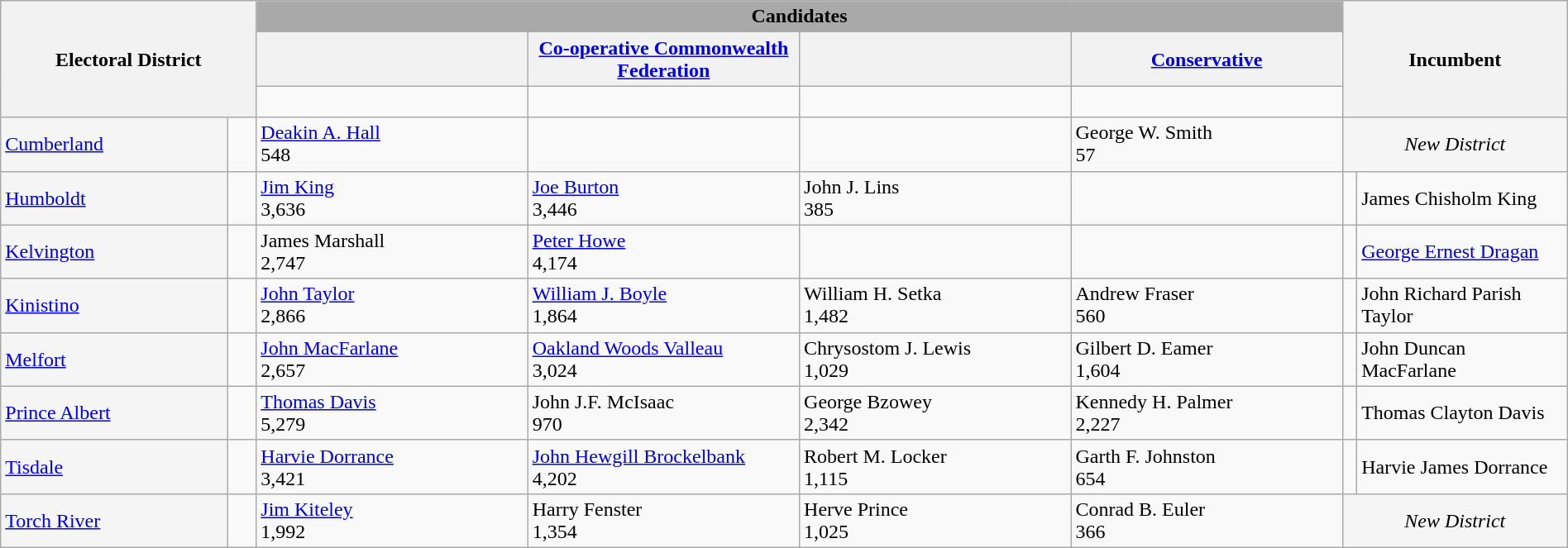<table class="wikitable" style="width:100%">
<tr>
<th style="width:16%;" style="background:darkgrey;" rowspan=3 colspan=2>Electoral District</th>
<th style="background:darkgrey;" colspan=4>Candidates</th>
<th style="width:14%;" style="background:darkgrey;" rowspan=3 colspan=2>Incumbent</th>
</tr>
<tr>
<th width=17%></th>
<th width=17%><a href='#'>Co-operative Commonwealth Federation</a></th>
<th width=17%></th>
<th width=17%><a href='#'>Conservative</a></th>
</tr>
<tr>
<td width=17% > </td>
<td width=17% > </td>
<td width=17% > </td>
<td width=17% > </td>
</tr>
<tr>
<td bgcolor=whitesmoke><a href='#'>Cumberland</a></td>
<td> </td>
<td><a href='#'>Deakin A. Hall</a><br>548</td>
<td></td>
<td></td>
<td>George W. Smith<br>57</td>
<td colspan=2  style="background:whitesmoke; text-align:center;"><em>New District</em></td>
</tr>
<tr>
<td bgcolor=whitesmoke><a href='#'>Humboldt</a></td>
<td> </td>
<td><a href='#'>Jim King</a><br>3,636</td>
<td><a href='#'>Joe Burton</a><br>3,446</td>
<td>John J. Lins<br>385</td>
<td></td>
<td> </td>
<td>James Chisholm King</td>
</tr>
<tr>
<td bgcolor=whitesmoke><a href='#'>Kelvington</a></td>
<td> </td>
<td>James Marshall<br>2,747</td>
<td><a href='#'>Peter Howe</a><br>4,174</td>
<td></td>
<td></td>
<td> </td>
<td><a href='#'>George Ernest Dragan</a></td>
</tr>
<tr>
<td bgcolor=whitesmoke><a href='#'>Kinistino</a></td>
<td> </td>
<td><a href='#'>John Taylor</a><br>2,866</td>
<td><a href='#'>William J. Boyle</a><br>1,864</td>
<td>William H. Setka<br>1,482</td>
<td>Andrew Fraser<br>560</td>
<td> </td>
<td>John Richard Parish Taylor</td>
</tr>
<tr>
<td bgcolor=whitesmoke><a href='#'>Melfort</a></td>
<td> </td>
<td><a href='#'>John MacFarlane</a><br>2,657</td>
<td><a href='#'>Oakland Woods Valleau</a><br>3,024</td>
<td>Chrysostom J. Lewis<br>1,029</td>
<td>Gilbert D. Eamer<br>1,604</td>
<td> </td>
<td>John Duncan MacFarlane</td>
</tr>
<tr>
<td bgcolor=whitesmoke><a href='#'>Prince Albert</a></td>
<td> </td>
<td><a href='#'>Thomas Davis</a><br>5,279</td>
<td>John J.F. McIsaac<br>970</td>
<td>George Bzowey<br>2,342</td>
<td>Kennedy H. Palmer<br>2,227</td>
<td> </td>
<td>Thomas Clayton Davis</td>
</tr>
<tr>
<td bgcolor=whitesmoke><a href='#'>Tisdale</a></td>
<td> </td>
<td><a href='#'>Harvie Dorrance</a><br>3,421</td>
<td><a href='#'>John Hewgill Brockelbank</a><br>4,202</td>
<td>Robert M. Locker<br>1,115</td>
<td>Garth F. Johnston<br>654</td>
<td> </td>
<td>Harvie James Dorrance</td>
</tr>
<tr>
<td bgcolor=whitesmoke><a href='#'>Torch River</a></td>
<td> </td>
<td><a href='#'>Jim Kiteley</a><br>1,992</td>
<td>Harry Fenster<br>1,354</td>
<td>Herve Prince<br>1,025</td>
<td>Conrad B. Euler<br>366</td>
<td colspan=2  style="background:whitesmoke; text-align:center;"><em>New District</em></td>
</tr>
</table>
